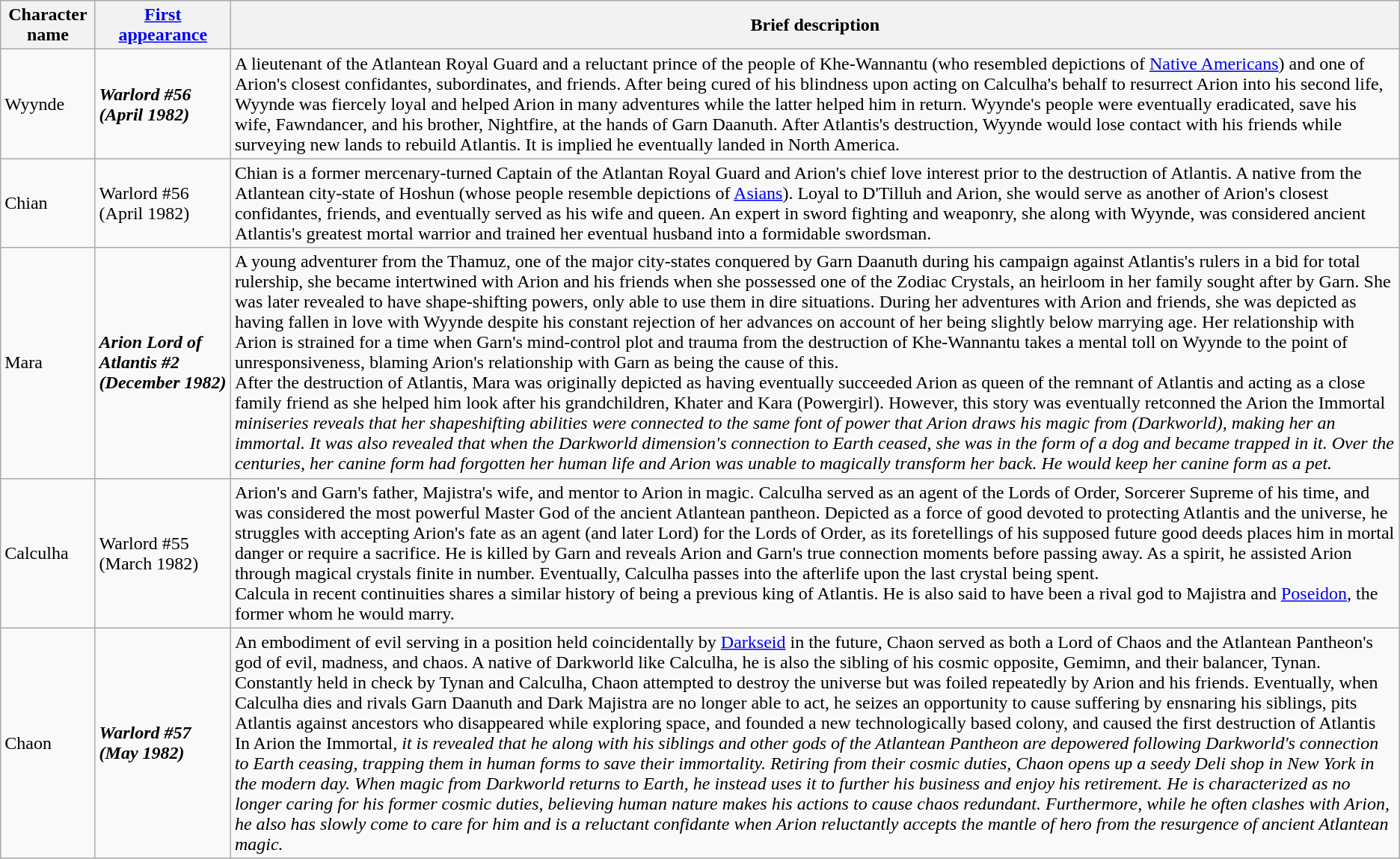<table class="wikitable">
<tr>
<th>Character name</th>
<th><a href='#'>First appearance</a></th>
<th>Brief description</th>
</tr>
<tr>
<td>Wyynde</td>
<td><strong><em>Warlord<em> #56<strong> (April 1982)</td>
<td>A lieutenant of the Atlantean Royal Guard and a reluctant prince of the people of Khe-Wannantu (who resembled depictions of <a href='#'>Native Americans</a>) and one of Arion's closest confidantes, subordinates, and friends. After being cured of his blindness upon acting on Calculha's behalf to resurrect Arion into his second life, Wyynde was fiercely loyal and helped Arion in many adventures while the latter helped him in return. Wyynde's people were eventually eradicated, save his wife, Fawndancer, and his brother, Nightfire, at the hands of Garn Daanuth. After Atlantis's destruction, Wyynde would lose contact with his friends while surveying new lands to rebuild Atlantis. It is implied he eventually landed in North America.</td>
</tr>
<tr>
<td>Chian</td>
<td></em></strong>Warlord</em> #56</strong> (April 1982)</td>
<td>Chian is a former mercenary-turned Captain of the Atlantan Royal Guard and Arion's chief love interest prior to the destruction of Atlantis. A native from the Atlantean city-state of Hoshun (whose people resemble depictions of <a href='#'>Asians</a>). Loyal to D'Tilluh and Arion, she would serve as another of Arion's closest confidantes, friends, and eventually served as his wife and queen. An expert in sword fighting and weaponry, she along with Wyynde, was considered ancient Atlantis's greatest mortal warrior and trained her eventual husband into a formidable swordsman.</td>
</tr>
<tr>
<td>Mara</td>
<td><strong><em>Arion Lord of Atlantis<em> #2<strong> (December 1982)</td>
<td>A young adventurer from the Thamuz, one of the major city-states conquered by Garn Daanuth during his campaign against Atlantis's rulers in a bid for total rulership, she became intertwined with Arion and his friends when she possessed one of the Zodiac Crystals, an heirloom in her family sought after by Garn. She was later revealed to have shape-shifting powers, only able to use them in dire situations. During her adventures with Arion and friends, she was depicted as having fallen in love with Wyynde despite his constant rejection of her advances on account of her being slightly below marrying age. Her relationship with Arion is strained for a time when Garn's mind-control plot and trauma from the destruction of Khe-Wannantu takes a mental toll on Wyynde to the point of unresponsiveness, blaming Arion's relationship with Garn as being the cause of this.<br>After the destruction of Atlantis, Mara was originally depicted as having eventually succeeded Arion as queen of the remnant of Atlantis and acting as a close family friend as she helped him look after his grandchildren, Khater and Kara (Powergirl). However, this story was eventually retconned the </em>Arion the Immortal<em> miniseries reveals that her shapeshifting abilities were connected to the same font of power that Arion draws his magic from (Darkworld), making her an immortal. It was also revealed that when the Darkworld dimension's connection to Earth ceased, she was in the form of a dog and became trapped in it. Over the centuries, her canine form had forgotten her human life and Arion was unable to magically transform her back. He would keep her canine form as a pet.</td>
</tr>
<tr>
<td>Calculha</td>
<td></em></strong>Warlord</em> #55</strong> (March 1982)</td>
<td>Arion's and Garn's father, Majistra's wife, and mentor to Arion in magic. Calculha served as an agent of the Lords of Order, Sorcerer Supreme of his time, and was considered the most powerful Master God of the ancient Atlantean pantheon. Depicted as a force of good devoted to protecting Atlantis and the universe, he struggles with accepting Arion's fate as an agent (and later Lord) for the Lords of Order, as its foretellings of his supposed future good deeds places him in mortal danger or require a sacrifice. He is killed by Garn and reveals Arion and Garn's true connection moments before passing away. As a spirit, he assisted Arion through magical crystals finite in number. Eventually, Calculha passes into the afterlife upon the last crystal being spent.<br>Calcula in recent continuities shares a similar history of being a previous king of Atlantis. He is also said to have been a rival god to Majistra and <a href='#'>Poseidon</a>, the former whom he would marry.</td>
</tr>
<tr>
<td>Chaon</td>
<td><strong><em>Warlord<em> #57<strong> (May 1982)</td>
<td>An embodiment of evil serving in a position held coincidentally by <a href='#'>Darkseid</a> in the future, Chaon served as both a Lord of Chaos and the Atlantean Pantheon's god of evil, madness, and chaos. A native of Darkworld like Calculha, he is also the sibling of his cosmic opposite, Gemimn, and their balancer, Tynan. Constantly held in check by Tynan and Calculha, Chaon attempted to destroy the universe but was foiled repeatedly by Arion and his friends. Eventually, when Calculha dies and rivals Garn Daanuth and Dark Majistra are no longer able to act, he seizes an opportunity to cause suffering by ensnaring his siblings, pits Atlantis against ancestors who disappeared while exploring space, and founded a new technologically based colony, and caused the first destruction of Atlantis<br>In </em>Arion the Immortal<em>, it is revealed that he along with his siblings and other gods of the Atlantean Pantheon are depowered following Darkworld's connection to Earth ceasing, trapping them in human forms to save their immortality. Retiring from their cosmic duties, Chaon opens up a seedy Deli shop in New York in the modern day. When magic from Darkworld returns to Earth, he instead uses it to further his business and enjoy his retirement. He is characterized as no longer caring for his former cosmic duties, believing human nature makes his actions to cause chaos redundant. Furthermore, while he often clashes with Arion, he also has slowly come to care for him and is a reluctant confidante when Arion reluctantly accepts the mantle of hero from the resurgence of ancient Atlantean magic.</td>
</tr>
</table>
